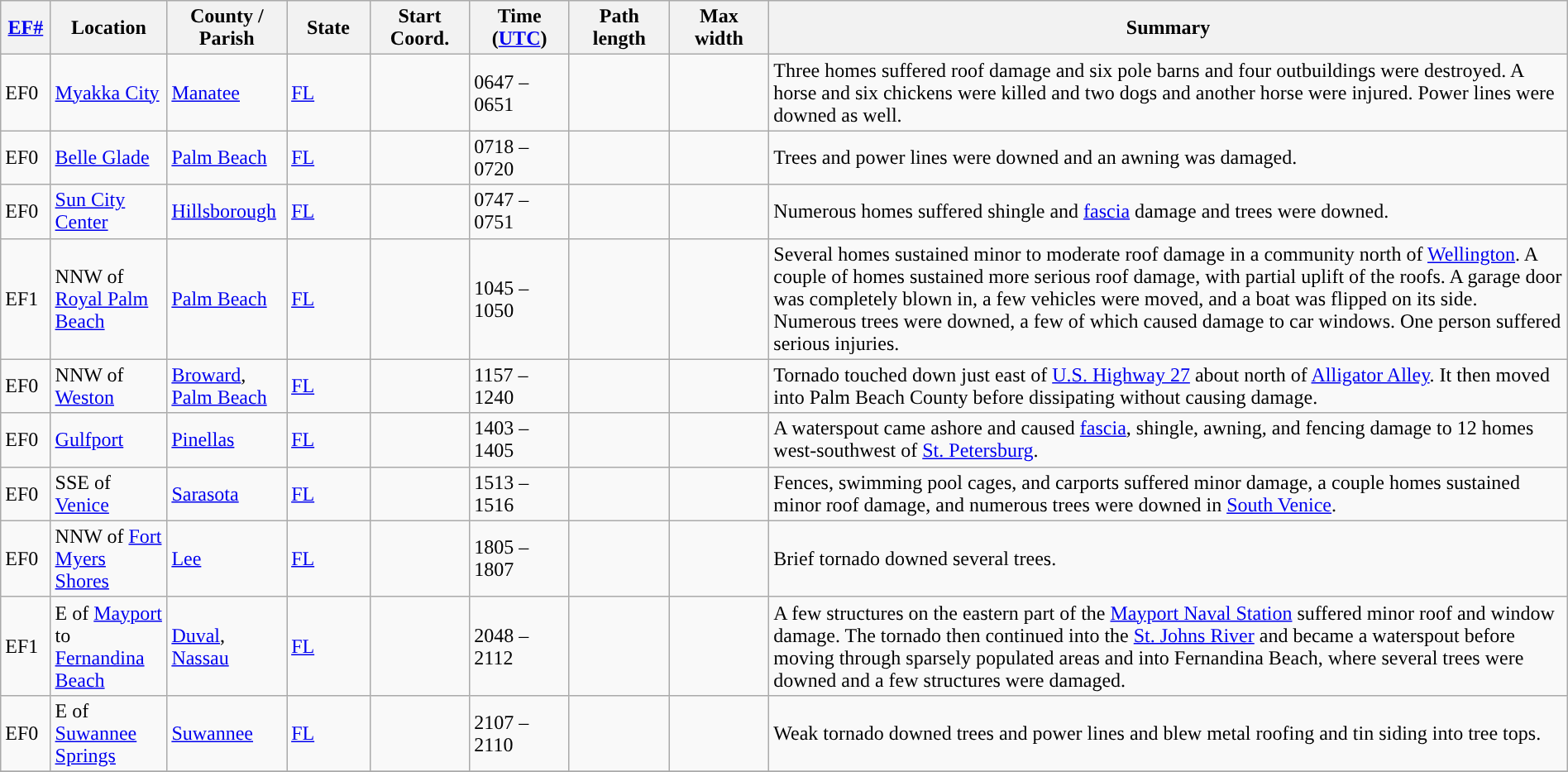<table class="wikitable sortable" style="width:100%;">
<tr>
<th scope="col" width="3%" align="center"><a href='#'>EF#</a></th>
<th scope="col" width="7%" align="center" class="unsortable">Location</th>
<th scope="col" width="6%" align="center" class="unsortable">County / Parish</th>
<th scope="col" width="5%" align="center">State</th>
<th scope="col" width="6%" align="center">Start Coord.</th>
<th scope="col" width="6%" align="center">Time (<a href='#'>UTC</a>)</th>
<th scope="col" width="6%" align="center">Path length</th>
<th scope="col" width="6%" align="center">Max width</th>
<th scope="col" width="48%" class="unsortable" align="center">Summary</th>
</tr>
<tr>
<td>EF0</td>
<td><a href='#'>Myakka City</a></td>
<td><a href='#'>Manatee</a></td>
<td><a href='#'>FL</a></td>
<td></td>
<td>0647 – 0651</td>
<td></td>
<td></td>
<td>Three homes suffered roof damage and six pole barns and four outbuildings were destroyed. A horse and six chickens were killed and two dogs and another horse were injured. Power lines were downed as well.</td>
</tr>
<tr>
<td>EF0</td>
<td><a href='#'>Belle Glade</a></td>
<td><a href='#'>Palm Beach</a></td>
<td><a href='#'>FL</a></td>
<td></td>
<td>0718 – 0720</td>
<td></td>
<td></td>
<td>Trees and power lines were downed and an awning was damaged.</td>
</tr>
<tr>
<td>EF0</td>
<td><a href='#'>Sun City Center</a></td>
<td><a href='#'>Hillsborough</a></td>
<td><a href='#'>FL</a></td>
<td></td>
<td>0747 – 0751 </td>
<td></td>
<td></td>
<td>Numerous homes suffered shingle and <a href='#'>fascia</a> damage and trees were downed.</td>
</tr>
<tr>
<td>EF1</td>
<td>NNW of <a href='#'>Royal Palm Beach</a></td>
<td><a href='#'>Palm Beach</a></td>
<td><a href='#'>FL</a></td>
<td></td>
<td>1045 – 1050</td>
<td></td>
<td></td>
<td>Several homes sustained minor to moderate roof damage in a community north of <a href='#'>Wellington</a>. A couple of homes sustained more serious roof damage, with partial uplift of the roofs. A garage door was completely blown in, a few vehicles were moved, and a  boat was flipped on its side. Numerous trees were downed, a few of which caused damage to car windows. One person suffered serious injuries.</td>
</tr>
<tr>
<td>EF0</td>
<td>NNW of <a href='#'>Weston</a></td>
<td><a href='#'>Broward</a>, <a href='#'>Palm Beach</a></td>
<td><a href='#'>FL</a></td>
<td></td>
<td>1157 – 1240</td>
<td></td>
<td></td>
<td>Tornado touched down just east of <a href='#'>U.S. Highway 27</a> about  north of <a href='#'>Alligator Alley</a>. It then moved into Palm Beach County before dissipating without causing damage.</td>
</tr>
<tr>
<td>EF0</td>
<td><a href='#'>Gulfport</a></td>
<td><a href='#'>Pinellas</a></td>
<td><a href='#'>FL</a></td>
<td></td>
<td>1403 – 1405</td>
<td></td>
<td></td>
<td>A waterspout came ashore and caused <a href='#'>fascia</a>, shingle, awning, and fencing damage to 12 homes west-southwest of <a href='#'>St. Petersburg</a>.</td>
</tr>
<tr>
<td>EF0</td>
<td>SSE of <a href='#'>Venice</a></td>
<td><a href='#'>Sarasota</a></td>
<td><a href='#'>FL</a></td>
<td></td>
<td>1513 – 1516</td>
<td></td>
<td></td>
<td>Fences, swimming pool cages, and carports suffered minor damage, a couple homes sustained minor roof damage, and numerous trees were downed in <a href='#'>South Venice</a>.</td>
</tr>
<tr>
<td>EF0</td>
<td>NNW of <a href='#'>Fort Myers Shores</a></td>
<td><a href='#'>Lee</a></td>
<td><a href='#'>FL</a></td>
<td></td>
<td>1805 – 1807</td>
<td></td>
<td></td>
<td>Brief tornado downed several trees.</td>
</tr>
<tr>
<td>EF1</td>
<td>E of <a href='#'>Mayport</a> to <a href='#'>Fernandina Beach</a></td>
<td><a href='#'>Duval</a>, <a href='#'>Nassau</a></td>
<td><a href='#'>FL</a></td>
<td></td>
<td>2048 – 2112</td>
<td></td>
<td></td>
<td>A few structures on the eastern part of the <a href='#'>Mayport Naval Station</a> suffered minor roof and window damage. The tornado then continued into the <a href='#'>St. Johns River</a> and became a waterspout before moving through sparsely populated areas and into Fernandina Beach, where several trees were downed and a few structures were damaged.</td>
</tr>
<tr>
<td>EF0</td>
<td>E of <a href='#'>Suwannee Springs</a></td>
<td><a href='#'>Suwannee</a></td>
<td><a href='#'>FL</a></td>
<td></td>
<td>2107 – 2110</td>
<td></td>
<td></td>
<td>Weak tornado downed trees and power lines and blew metal roofing and tin siding into tree tops.</td>
</tr>
<tr>
</tr>
</table>
